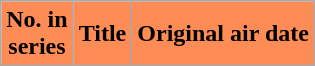<table class="wikitable plainrowheaders">
<tr>
<th scope="col" style="background:#ff8c55; color:#000;">No. in<br>series</th>
<th scope="col" style="background:#ff8c55; color:#000;">Title</th>
<th scope="col" style="background:#ff8c55; color:#000;">Original air date<br>
































































































</th>
</tr>
</table>
